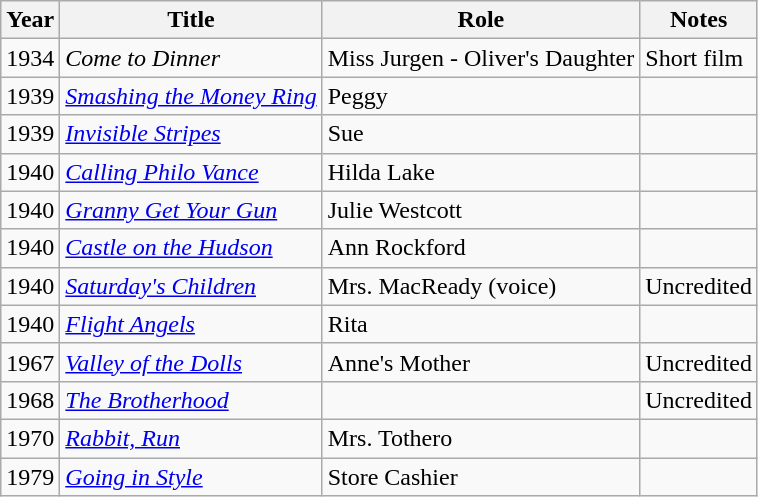<table class="wikitable sortable">
<tr>
<th>Year</th>
<th>Title</th>
<th>Role</th>
<th class="unsortable">Notes</th>
</tr>
<tr>
<td>1934</td>
<td><em>Come to Dinner</em></td>
<td>Miss Jurgen - Oliver's Daughter</td>
<td>Short film</td>
</tr>
<tr>
<td>1939</td>
<td><em><a href='#'>Smashing the Money Ring</a></em></td>
<td>Peggy</td>
<td></td>
</tr>
<tr>
<td>1939</td>
<td><em><a href='#'>Invisible Stripes</a></em></td>
<td>Sue</td>
<td></td>
</tr>
<tr>
<td>1940</td>
<td><em><a href='#'>Calling Philo Vance</a></em></td>
<td>Hilda Lake</td>
<td></td>
</tr>
<tr>
<td>1940</td>
<td><em><a href='#'>Granny Get Your Gun</a></em></td>
<td>Julie Westcott</td>
<td></td>
</tr>
<tr>
<td>1940</td>
<td><em><a href='#'>Castle on the Hudson</a></em></td>
<td>Ann Rockford</td>
<td></td>
</tr>
<tr>
<td>1940</td>
<td><em><a href='#'>Saturday's Children</a></em></td>
<td>Mrs. MacReady (voice)</td>
<td>Uncredited</td>
</tr>
<tr>
<td>1940</td>
<td><em><a href='#'>Flight Angels</a></em></td>
<td>Rita</td>
<td></td>
</tr>
<tr>
<td>1967</td>
<td><em><a href='#'>Valley of the Dolls</a></em></td>
<td>Anne's Mother</td>
<td>Uncredited</td>
</tr>
<tr>
<td>1968</td>
<td><em><a href='#'>The Brotherhood</a></em></td>
<td></td>
<td>Uncredited</td>
</tr>
<tr>
<td>1970</td>
<td><em><a href='#'>Rabbit, Run</a></em></td>
<td>Mrs. Tothero</td>
<td></td>
</tr>
<tr>
<td>1979</td>
<td><em><a href='#'>Going in Style</a></em></td>
<td>Store Cashier</td>
<td></td>
</tr>
</table>
